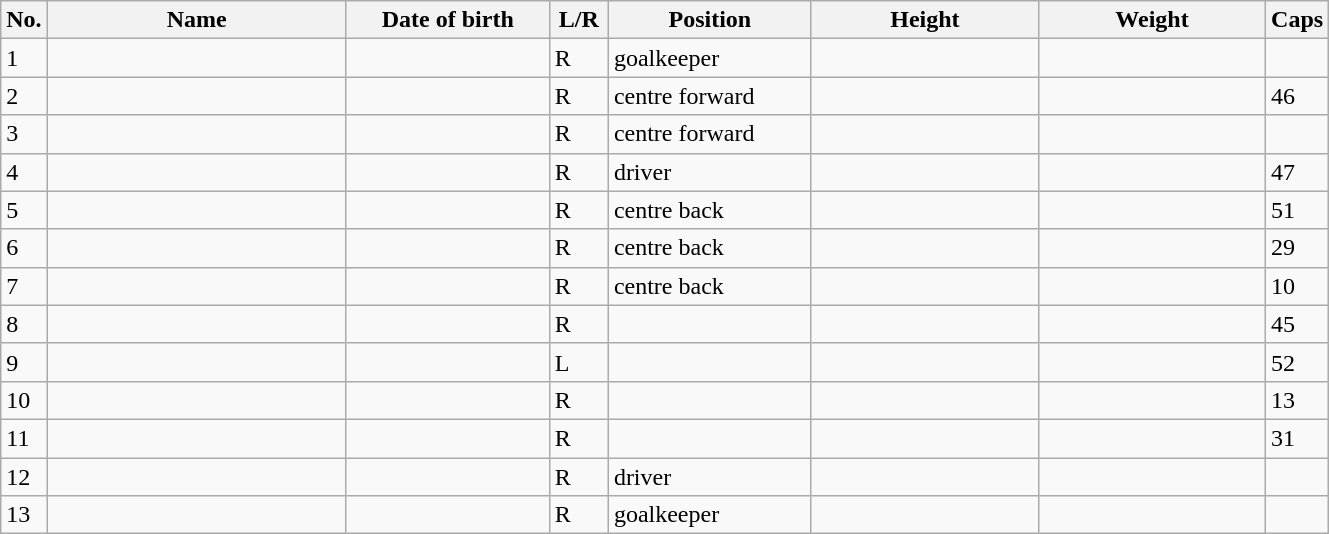<table class=wikitable sortable style=font-size:100%; text-align:center;>
<tr>
<th>No.</th>
<th style=width:12em>Name</th>
<th style=width:8em>Date of birth</th>
<th style=width:2em>L/R</th>
<th style=width:8em>Position</th>
<th style=width:9em>Height</th>
<th style=width:9em>Weight</th>
<th>Caps</th>
</tr>
<tr>
<td>1</td>
<td align=left></td>
<td></td>
<td>R</td>
<td>goalkeeper</td>
<td></td>
<td></td>
<td></td>
</tr>
<tr>
<td>2</td>
<td align=left></td>
<td></td>
<td>R</td>
<td>centre forward</td>
<td></td>
<td></td>
<td>46</td>
</tr>
<tr>
<td>3</td>
<td align=left></td>
<td></td>
<td>R</td>
<td>centre forward</td>
<td></td>
<td></td>
<td></td>
</tr>
<tr>
<td>4</td>
<td align=left></td>
<td></td>
<td>R</td>
<td>driver</td>
<td></td>
<td></td>
<td>47</td>
</tr>
<tr>
<td>5</td>
<td align=left></td>
<td></td>
<td>R</td>
<td>centre back</td>
<td></td>
<td></td>
<td>51</td>
</tr>
<tr>
<td>6</td>
<td align=left></td>
<td></td>
<td>R</td>
<td>centre back</td>
<td></td>
<td></td>
<td>29</td>
</tr>
<tr>
<td>7</td>
<td align=left></td>
<td></td>
<td>R</td>
<td>centre back</td>
<td></td>
<td></td>
<td>10</td>
</tr>
<tr>
<td>8</td>
<td align=left></td>
<td></td>
<td>R</td>
<td></td>
<td></td>
<td></td>
<td>45</td>
</tr>
<tr>
<td>9</td>
<td align=left></td>
<td></td>
<td>L</td>
<td></td>
<td></td>
<td></td>
<td>52</td>
</tr>
<tr>
<td>10</td>
<td align=left></td>
<td></td>
<td>R</td>
<td></td>
<td></td>
<td></td>
<td>13</td>
</tr>
<tr>
<td>11</td>
<td align=left></td>
<td></td>
<td>R</td>
<td></td>
<td></td>
<td></td>
<td>31</td>
</tr>
<tr>
<td>12</td>
<td align=left></td>
<td></td>
<td>R</td>
<td>driver</td>
<td></td>
<td></td>
<td></td>
</tr>
<tr>
<td>13</td>
<td align=left></td>
<td></td>
<td>R</td>
<td>goalkeeper</td>
<td></td>
<td></td>
<td></td>
</tr>
</table>
